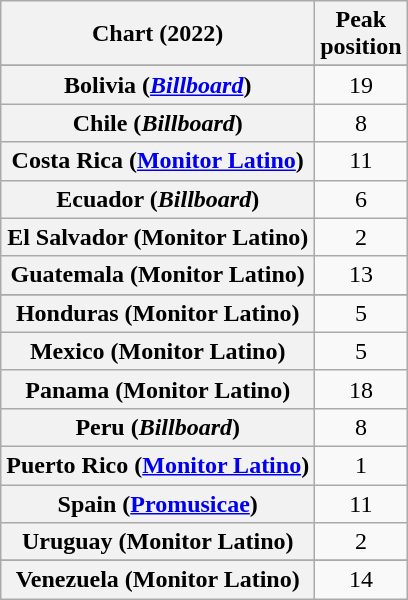<table class="wikitable sortable plainrowheaders" style="text-align:center">
<tr>
<th scope="col">Chart (2022)</th>
<th scope="col">Peak<br> position</th>
</tr>
<tr>
</tr>
<tr>
<th scope="row">Bolivia (<em><a href='#'>Billboard</a></em>)</th>
<td>19</td>
</tr>
<tr>
<th scope="row">Chile (<em>Billboard</em>)</th>
<td>8</td>
</tr>
<tr>
<th scope="row">Costa Rica (<a href='#'>Monitor Latino</a>)</th>
<td>11</td>
</tr>
<tr>
<th scope="row">Ecuador (<em>Billboard</em>)</th>
<td>6</td>
</tr>
<tr>
<th scope="row">El Salvador (Monitor Latino)</th>
<td>2</td>
</tr>
<tr>
<th scope="row">Guatemala (Monitor Latino)</th>
<td>13</td>
</tr>
<tr>
</tr>
<tr>
<th scope="row">Honduras (Monitor Latino)</th>
<td>5</td>
</tr>
<tr>
<th scope="row">Mexico (Monitor Latino)</th>
<td>5</td>
</tr>
<tr>
<th scope="row">Panama (Monitor Latino)</th>
<td>18</td>
</tr>
<tr>
<th scope="row">Peru (<em>Billboard</em>)</th>
<td>8</td>
</tr>
<tr>
<th scope="row">Puerto Rico (<a href='#'>Monitor Latino</a>)</th>
<td>1</td>
</tr>
<tr>
<th scope="row">Spain (<a href='#'>Promusicae</a>)</th>
<td>11</td>
</tr>
<tr>
<th scope="row">Uruguay (Monitor Latino)</th>
<td>2</td>
</tr>
<tr>
</tr>
<tr>
</tr>
<tr>
<th scope="row">Venezuela (Monitor Latino)</th>
<td>14</td>
</tr>
</table>
